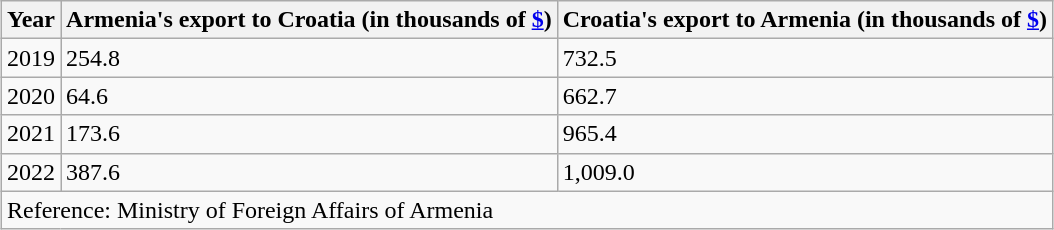<table class="wikitable" style="margin:auto;">
<tr>
<th>Year</th>
<th>Armenia's export to Croatia (in thousands of <a href='#'>$</a>)</th>
<th>Croatia's export to Armenia (in thousands of <a href='#'>$</a>)</th>
</tr>
<tr>
<td>2019</td>
<td>254.8</td>
<td>732.5</td>
</tr>
<tr>
<td>2020</td>
<td>64.6</td>
<td>662.7</td>
</tr>
<tr>
<td>2021</td>
<td>173.6</td>
<td>965.4</td>
</tr>
<tr>
<td>2022</td>
<td>387.6</td>
<td>1,009.0</td>
</tr>
<tr>
<td colspan=3>Reference: Ministry of Foreign Affairs of Armenia</td>
</tr>
</table>
